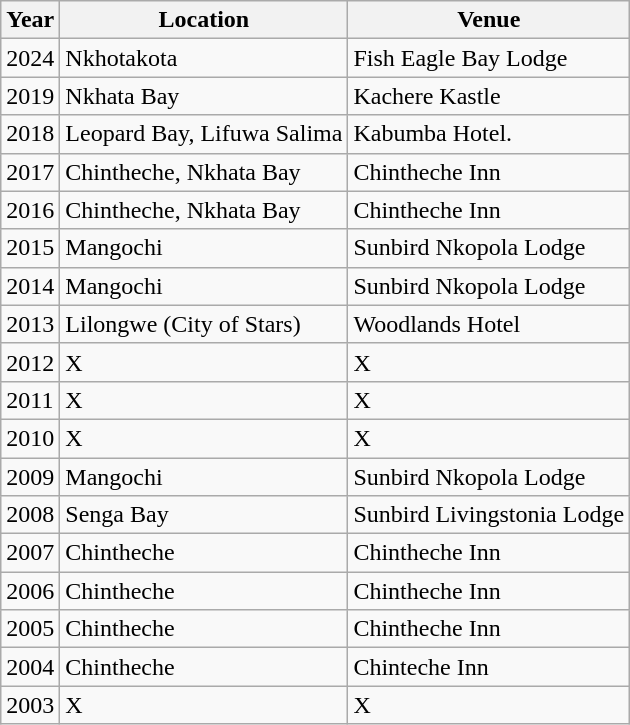<table class="wikitable">
<tr>
<th>Year</th>
<th>Location</th>
<th>Venue</th>
</tr>
<tr>
<td>2024</td>
<td>Nkhotakota</td>
<td>Fish Eagle Bay Lodge</td>
</tr>
<tr>
<td>2019</td>
<td>Nkhata Bay</td>
<td>Kachere Kastle</td>
</tr>
<tr>
<td>2018</td>
<td>Leopard Bay, Lifuwa Salima</td>
<td>Kabumba Hotel.</td>
</tr>
<tr>
<td>2017</td>
<td>Chintheche, Nkhata Bay</td>
<td>Chintheche Inn </td>
</tr>
<tr>
<td>2016</td>
<td>Chintheche, Nkhata Bay</td>
<td>Chintheche Inn</td>
</tr>
<tr>
<td>2015</td>
<td>Mangochi</td>
<td>Sunbird Nkopola Lodge</td>
</tr>
<tr>
<td>2014</td>
<td>Mangochi</td>
<td>Sunbird Nkopola Lodge</td>
</tr>
<tr>
<td>2013</td>
<td>Lilongwe (City of Stars)</td>
<td>Woodlands Hotel</td>
</tr>
<tr>
<td>2012</td>
<td>X</td>
<td>X</td>
</tr>
<tr>
<td>2011</td>
<td>X</td>
<td>X</td>
</tr>
<tr>
<td>2010</td>
<td>X</td>
<td>X</td>
</tr>
<tr>
<td>2009</td>
<td>Mangochi</td>
<td>Sunbird Nkopola Lodge</td>
</tr>
<tr>
<td>2008</td>
<td>Senga Bay</td>
<td>Sunbird Livingstonia Lodge</td>
</tr>
<tr>
<td>2007</td>
<td>Chintheche</td>
<td>Chintheche Inn</td>
</tr>
<tr>
<td>2006</td>
<td>Chintheche</td>
<td>Chintheche Inn</td>
</tr>
<tr>
<td>2005</td>
<td>Chintheche</td>
<td>Chintheche Inn</td>
</tr>
<tr>
<td>2004</td>
<td>Chintheche</td>
<td>Chinteche Inn</td>
</tr>
<tr>
<td>2003</td>
<td>X</td>
<td>X</td>
</tr>
</table>
